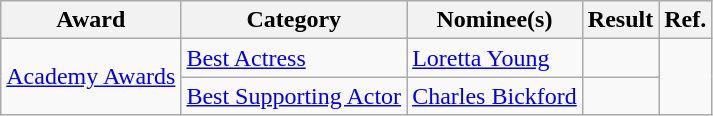<table class="wikitable plainrowheaders">
<tr>
<th>Award</th>
<th>Category</th>
<th>Nominee(s)</th>
<th>Result</th>
<th>Ref.</th>
</tr>
<tr>
<td rowspan="2"><a href='#'>Academy Awards</a></td>
<td><a href='#'>Best Actress</a></td>
<td><a href='#'>Loretta Young</a></td>
<td></td>
<td rowspan="2" align="center"></td>
</tr>
<tr>
<td><a href='#'>Best Supporting Actor</a></td>
<td><a href='#'>Charles Bickford</a></td>
<td></td>
</tr>
</table>
